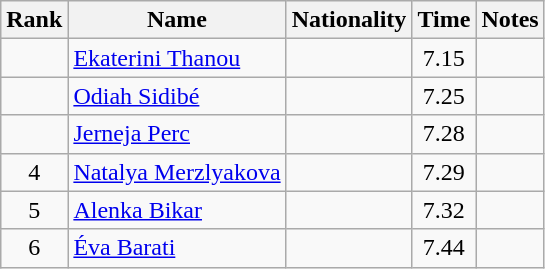<table class="wikitable sortable" style="text-align:center">
<tr>
<th>Rank</th>
<th>Name</th>
<th>Nationality</th>
<th>Time</th>
<th>Notes</th>
</tr>
<tr>
<td></td>
<td align="left"><a href='#'>Ekaterini Thanou</a></td>
<td align=left></td>
<td>7.15</td>
<td></td>
</tr>
<tr>
<td></td>
<td align="left"><a href='#'>Odiah Sidibé</a></td>
<td align=left></td>
<td>7.25</td>
<td></td>
</tr>
<tr>
<td></td>
<td align="left"><a href='#'>Jerneja Perc</a></td>
<td align=left></td>
<td>7.28</td>
<td></td>
</tr>
<tr>
<td>4</td>
<td align="left"><a href='#'>Natalya Merzlyakova</a></td>
<td align=left></td>
<td>7.29</td>
<td></td>
</tr>
<tr>
<td>5</td>
<td align="left"><a href='#'>Alenka Bikar</a></td>
<td align=left></td>
<td>7.32</td>
<td></td>
</tr>
<tr>
<td>6</td>
<td align="left"><a href='#'>Éva Barati</a></td>
<td align=left></td>
<td>7.44</td>
<td></td>
</tr>
</table>
